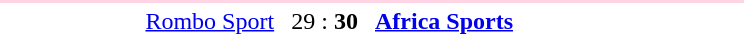<table style="text-align:center" width=500>
<tr>
<th width=30%></th>
<th width=10%></th>
<th width=30%></th>
<th width=10%></th>
</tr>
<tr align="left" bgcolor=#ffd4e4>
<td colspan=4></td>
</tr>
<tr>
<td align="right"><a href='#'>Rombo Sport</a> </td>
<td>29 : <strong>30</strong></td>
<td align=left> <strong><a href='#'>Africa Sports</a></strong></td>
</tr>
</table>
